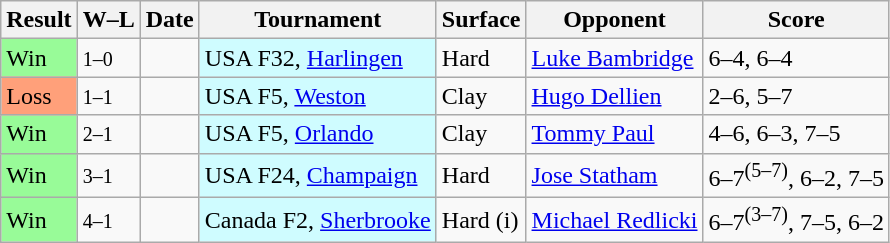<table class="sortable wikitable nowrap">
<tr>
<th>Result</th>
<th class=unsortable>W–L</th>
<th>Date</th>
<th>Tournament</th>
<th>Surface</th>
<th>Opponent</th>
<th class=unsortable>Score</th>
</tr>
<tr>
<td bgcolor=98FB98>Win</td>
<td><small>1–0</small></td>
<td></td>
<td style=background:#cffcff>USA F32, <a href='#'>Harlingen</a></td>
<td>Hard</td>
<td> <a href='#'>Luke Bambridge</a></td>
<td>6–4, 6–4</td>
</tr>
<tr>
<td bgcolor=FFA07A>Loss</td>
<td><small>1–1</small></td>
<td></td>
<td style=background:#cffcff>USA F5, <a href='#'>Weston</a></td>
<td>Clay</td>
<td> <a href='#'>Hugo Dellien</a></td>
<td>2–6, 5–7</td>
</tr>
<tr>
<td bgcolor=98FB98>Win</td>
<td><small>2–1</small></td>
<td></td>
<td style=background:#cffcff>USA F5, <a href='#'>Orlando</a></td>
<td>Clay</td>
<td> <a href='#'>Tommy Paul</a></td>
<td>4–6, 6–3, 7–5</td>
</tr>
<tr>
<td bgcolor=98FB98>Win</td>
<td><small>3–1</small></td>
<td></td>
<td style=background:#cffcff>USA F24, <a href='#'>Champaign</a></td>
<td>Hard</td>
<td> <a href='#'>Jose Statham</a></td>
<td>6–7<sup>(5–7)</sup>, 6–2, 7–5</td>
</tr>
<tr>
<td bgcolor=98FB98>Win</td>
<td><small>4–1</small></td>
<td></td>
<td style=background:#cffcff>Canada F2, <a href='#'>Sherbrooke</a></td>
<td>Hard (i)</td>
<td> <a href='#'>Michael Redlicki</a></td>
<td>6–7<sup>(3–7)</sup>, 7–5, 6–2</td>
</tr>
</table>
